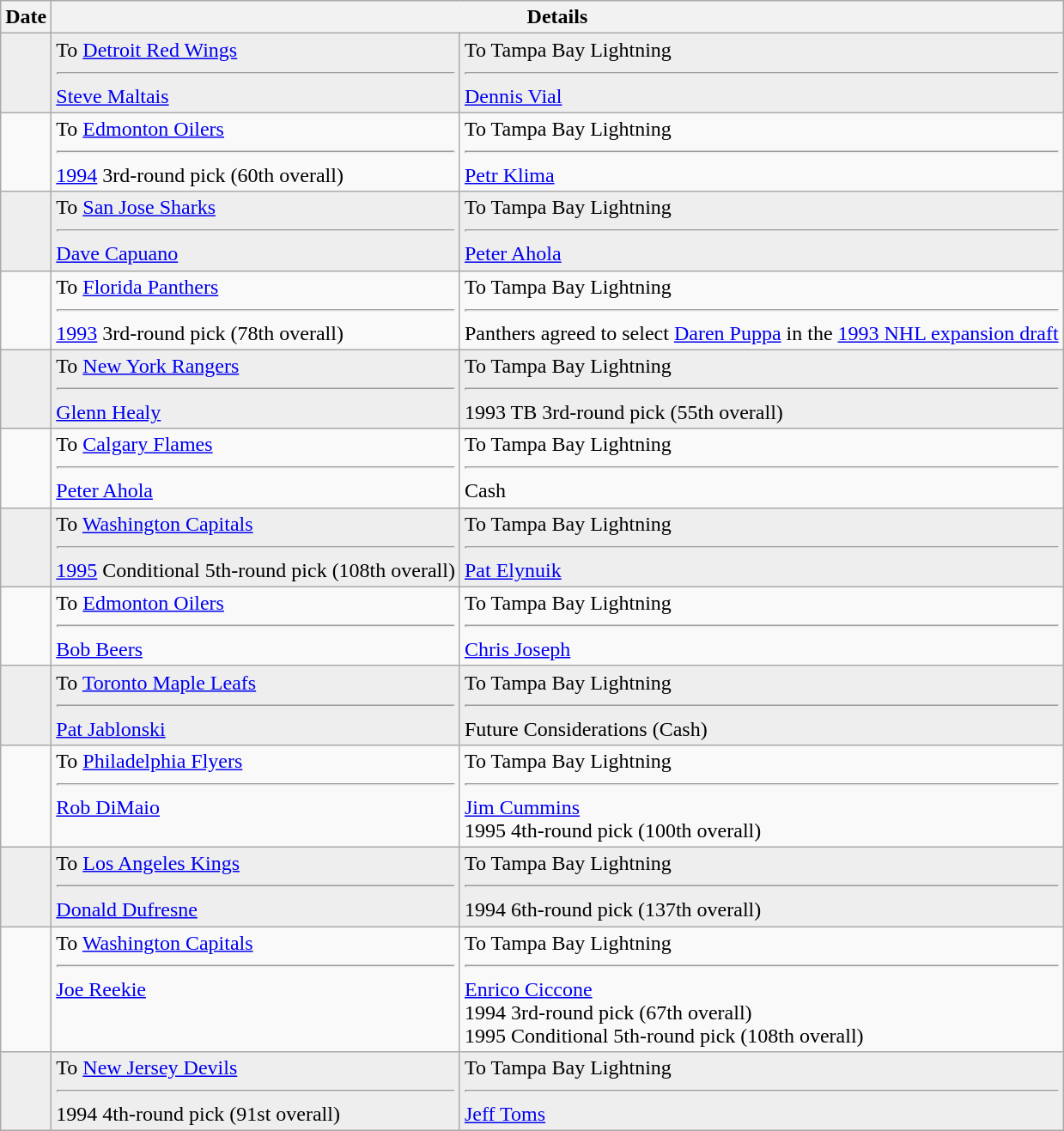<table class="wikitable">
<tr>
<th>Date</th>
<th colspan="2">Details</th>
</tr>
<tr style="background:#eee;">
<td></td>
<td valign="top">To <a href='#'>Detroit Red Wings</a><hr><a href='#'>Steve Maltais</a></td>
<td valign="top">To Tampa Bay Lightning<hr><a href='#'>Dennis Vial</a></td>
</tr>
<tr>
<td></td>
<td valign="top">To <a href='#'>Edmonton Oilers</a><hr><a href='#'>1994</a> 3rd-round pick (60th overall)</td>
<td valign="top">To Tampa Bay Lightning<hr><a href='#'>Petr Klima</a></td>
</tr>
<tr style="background:#eee;">
<td></td>
<td valign="top">To <a href='#'>San Jose Sharks</a><hr><a href='#'>Dave Capuano</a></td>
<td valign="top">To Tampa Bay Lightning<hr><a href='#'>Peter Ahola</a></td>
</tr>
<tr>
<td></td>
<td valign="top">To <a href='#'>Florida Panthers</a><hr><a href='#'>1993</a> 3rd-round pick (78th overall)</td>
<td valign="top">To Tampa Bay Lightning<hr>Panthers agreed to select <a href='#'>Daren Puppa</a> in the <a href='#'>1993 NHL expansion draft</a></td>
</tr>
<tr style="background:#eee;">
<td></td>
<td valign="top">To <a href='#'>New York Rangers</a><hr><a href='#'>Glenn Healy</a></td>
<td valign="top">To Tampa Bay Lightning<hr>1993 TB 3rd-round pick (55th overall)</td>
</tr>
<tr>
<td></td>
<td valign="top">To <a href='#'>Calgary Flames</a><hr><a href='#'>Peter Ahola</a></td>
<td valign="top">To Tampa Bay Lightning<hr>Cash</td>
</tr>
<tr style="background:#eee;">
<td></td>
<td valign="top">To <a href='#'>Washington Capitals</a><hr><a href='#'>1995</a> Conditional 5th-round pick (108th overall)</td>
<td valign="top">To Tampa Bay Lightning<hr><a href='#'>Pat Elynuik</a></td>
</tr>
<tr>
<td></td>
<td valign="top">To <a href='#'>Edmonton Oilers</a><hr><a href='#'>Bob Beers</a></td>
<td valign="top">To Tampa Bay Lightning<hr><a href='#'>Chris Joseph</a></td>
</tr>
<tr style="background:#eee;">
<td></td>
<td valign="top">To <a href='#'>Toronto Maple Leafs</a><hr><a href='#'>Pat Jablonski</a></td>
<td valign="top">To Tampa Bay Lightning<hr>Future Considerations (Cash)</td>
</tr>
<tr>
<td></td>
<td valign="top">To <a href='#'>Philadelphia Flyers</a><hr><a href='#'>Rob DiMaio</a></td>
<td valign="top">To Tampa Bay Lightning<hr><a href='#'>Jim Cummins</a><br>1995 4th-round pick (100th overall)</td>
</tr>
<tr style="background:#eee;">
<td></td>
<td valign="top">To <a href='#'>Los Angeles Kings</a><hr><a href='#'>Donald Dufresne</a></td>
<td valign="top">To Tampa Bay Lightning<hr>1994 6th-round pick (137th overall)</td>
</tr>
<tr>
<td></td>
<td valign="top">To <a href='#'>Washington Capitals</a><hr><a href='#'>Joe Reekie</a></td>
<td valign="top">To Tampa Bay Lightning<hr><a href='#'>Enrico Ciccone</a><br>1994 3rd-round pick (67th overall)<br>1995 Conditional 5th-round pick (108th overall)</td>
</tr>
<tr style="background:#eee;">
<td></td>
<td valign="top">To <a href='#'>New Jersey Devils</a><hr>1994 4th-round pick (91st overall)</td>
<td valign="top">To Tampa Bay Lightning<hr><a href='#'>Jeff Toms</a></td>
</tr>
</table>
